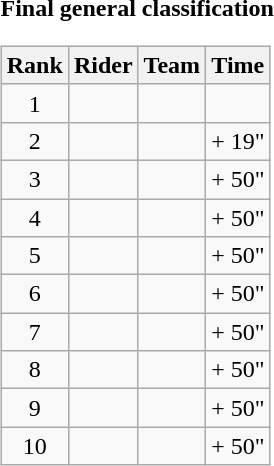<table>
<tr>
<td><strong>Final general classification</strong><br><table class="wikitable">
<tr>
<th scope="col">Rank</th>
<th scope="col">Rider</th>
<th scope="col">Team</th>
<th scope="col">Time</th>
</tr>
<tr>
<td style="text-align:center;">1</td>
<td></td>
<td></td>
<td style="text-align:right;"></td>
</tr>
<tr>
<td style="text-align:center;">2</td>
<td></td>
<td></td>
<td style="text-align:right;">+ 19"</td>
</tr>
<tr>
<td style="text-align:center;">3</td>
<td></td>
<td></td>
<td style="text-align:right;">+ 50"</td>
</tr>
<tr>
<td style="text-align:center;">4</td>
<td></td>
<td></td>
<td style="text-align:right;">+ 50"</td>
</tr>
<tr>
<td style="text-align:center;">5</td>
<td></td>
<td></td>
<td style="text-align:right;">+ 50"</td>
</tr>
<tr>
<td style="text-align:center;">6</td>
<td></td>
<td></td>
<td style="text-align:right;">+ 50"</td>
</tr>
<tr>
<td style="text-align:center;">7</td>
<td></td>
<td></td>
<td style="text-align:right;">+ 50"</td>
</tr>
<tr>
<td style="text-align:center;">8</td>
<td></td>
<td></td>
<td style="text-align:right;">+ 50"</td>
</tr>
<tr>
<td style="text-align:center;">9</td>
<td></td>
<td></td>
<td style="text-align:right;">+ 50"</td>
</tr>
<tr>
<td style="text-align:center;">10</td>
<td></td>
<td></td>
<td style="text-align:right;">+ 50"</td>
</tr>
</table>
</td>
</tr>
</table>
